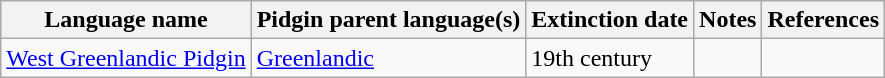<table class="wikitable sortable">
<tr>
<th>Language name</th>
<th>Pidgin parent language(s)</th>
<th>Extinction date</th>
<th>Notes</th>
<th>References</th>
</tr>
<tr>
<td><a href='#'>West Greenlandic Pidgin</a></td>
<td><a href='#'>Greenlandic</a></td>
<td>19th century</td>
<td></td>
<td></td>
</tr>
</table>
